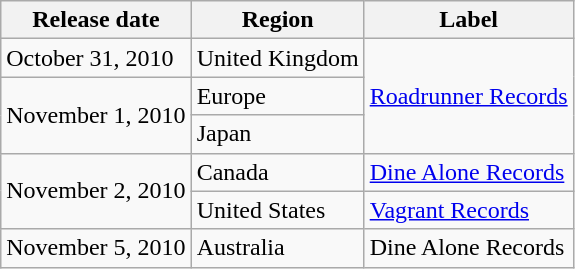<table class=wikitable>
<tr>
<th>Release date</th>
<th>Region</th>
<th>Label</th>
</tr>
<tr>
<td>October 31, 2010</td>
<td>United Kingdom</td>
<td rowspan="3"><a href='#'>Roadrunner Records</a></td>
</tr>
<tr>
<td rowspan="2">November 1, 2010</td>
<td>Europe</td>
</tr>
<tr>
<td>Japan</td>
</tr>
<tr>
<td rowspan="2">November 2, 2010</td>
<td>Canada</td>
<td><a href='#'>Dine Alone Records</a></td>
</tr>
<tr>
<td>United States</td>
<td><a href='#'>Vagrant Records</a></td>
</tr>
<tr>
<td>November 5, 2010</td>
<td>Australia</td>
<td>Dine Alone Records</td>
</tr>
</table>
